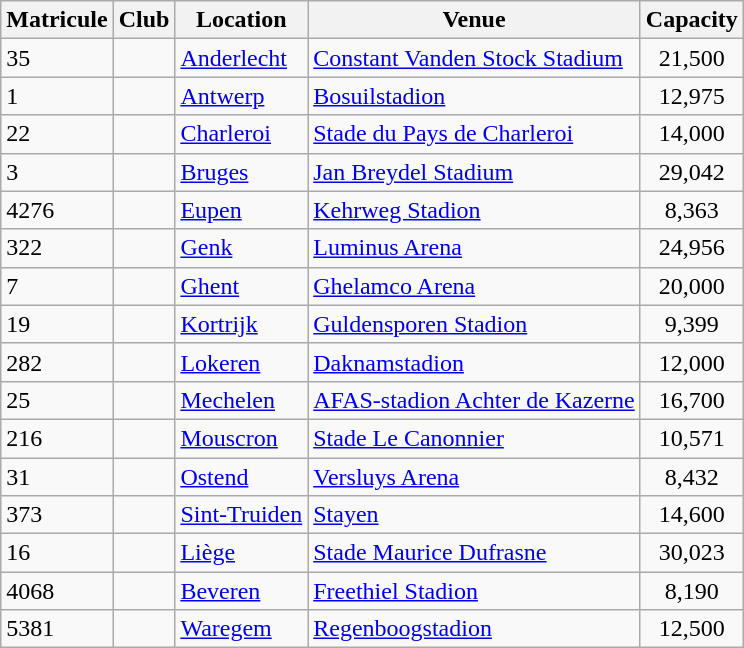<table class="wikitable sortable">
<tr>
<th>Matricule</th>
<th>Club</th>
<th>Location</th>
<th>Venue</th>
<th>Capacity </th>
</tr>
<tr>
<td>35</td>
<td></td>
<td><a href='#'>Anderlecht</a></td>
<td><a href='#'>Constant Vanden Stock Stadium</a></td>
<td style="text-align:center;">21,500</td>
</tr>
<tr>
<td>1</td>
<td></td>
<td><a href='#'>Antwerp</a></td>
<td><a href='#'>Bosuilstadion</a></td>
<td style="text-align:center">12,975</td>
</tr>
<tr>
<td>22</td>
<td></td>
<td><a href='#'>Charleroi</a></td>
<td><a href='#'>Stade du Pays de Charleroi</a></td>
<td style="text-align:center;">14,000</td>
</tr>
<tr>
<td>3</td>
<td></td>
<td><a href='#'>Bruges</a></td>
<td><a href='#'>Jan Breydel Stadium</a></td>
<td style="text-align:center;">29,042</td>
</tr>
<tr>
<td>4276</td>
<td></td>
<td><a href='#'>Eupen</a></td>
<td><a href='#'>Kehrweg Stadion</a></td>
<td style="text-align:center;">8,363</td>
</tr>
<tr>
<td>322</td>
<td></td>
<td><a href='#'>Genk</a></td>
<td><a href='#'>Luminus Arena</a></td>
<td style="text-align:center;">24,956</td>
</tr>
<tr>
<td>7</td>
<td></td>
<td><a href='#'>Ghent</a></td>
<td><a href='#'>Ghelamco Arena</a></td>
<td style="text-align:center;">20,000</td>
</tr>
<tr>
<td>19</td>
<td></td>
<td><a href='#'>Kortrijk</a></td>
<td><a href='#'>Guldensporen Stadion</a></td>
<td style="text-align:center;">9,399</td>
</tr>
<tr>
<td>282</td>
<td></td>
<td><a href='#'>Lokeren</a></td>
<td><a href='#'>Daknamstadion</a></td>
<td style="text-align:center;">12,000</td>
</tr>
<tr>
<td>25</td>
<td></td>
<td><a href='#'>Mechelen</a></td>
<td><a href='#'>AFAS-stadion Achter de Kazerne</a></td>
<td style="text-align:center;">16,700</td>
</tr>
<tr>
<td>216</td>
<td></td>
<td><a href='#'>Mouscron</a></td>
<td><a href='#'>Stade Le Canonnier</a></td>
<td style="text-align:center;">10,571</td>
</tr>
<tr>
<td>31</td>
<td></td>
<td><a href='#'>Ostend</a></td>
<td><a href='#'>Versluys Arena</a></td>
<td style="text-align:center;">8,432</td>
</tr>
<tr>
<td>373</td>
<td></td>
<td><a href='#'>Sint-Truiden</a></td>
<td><a href='#'>Stayen</a></td>
<td style="text-align:center;">14,600</td>
</tr>
<tr>
<td>16</td>
<td></td>
<td><a href='#'>Liège</a></td>
<td><a href='#'>Stade Maurice Dufrasne</a></td>
<td style="text-align:center;">30,023</td>
</tr>
<tr>
<td>4068</td>
<td></td>
<td><a href='#'>Beveren</a></td>
<td><a href='#'>Freethiel Stadion</a></td>
<td style="text-align:center;">8,190</td>
</tr>
<tr>
<td>5381</td>
<td></td>
<td><a href='#'>Waregem</a></td>
<td><a href='#'>Regenboogstadion</a></td>
<td style="text-align:center;">12,500</td>
</tr>
</table>
